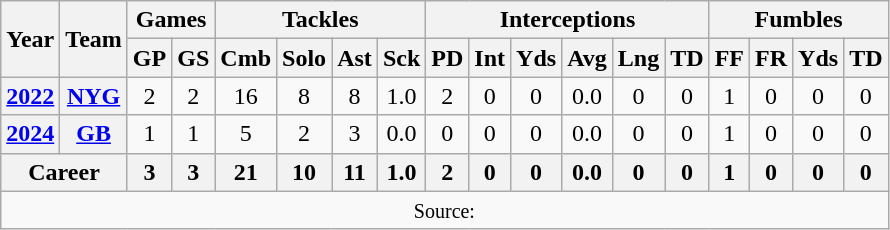<table class= "wikitable" style="text-align:center;">
<tr>
<th rowspan="2">Year</th>
<th rowspan="2">Team</th>
<th colspan="2">Games</th>
<th colspan="4">Tackles</th>
<th colspan="6">Interceptions</th>
<th colspan="4">Fumbles</th>
</tr>
<tr>
<th>GP</th>
<th>GS</th>
<th>Cmb</th>
<th>Solo</th>
<th>Ast</th>
<th>Sck</th>
<th>PD</th>
<th>Int</th>
<th>Yds</th>
<th>Avg</th>
<th>Lng</th>
<th>TD</th>
<th>FF</th>
<th>FR</th>
<th>Yds</th>
<th>TD</th>
</tr>
<tr>
<th><a href='#'>2022</a></th>
<th><a href='#'>NYG</a></th>
<td>2</td>
<td>2</td>
<td>16</td>
<td>8</td>
<td>8</td>
<td>1.0</td>
<td>2</td>
<td>0</td>
<td>0</td>
<td>0.0</td>
<td>0</td>
<td>0</td>
<td>1</td>
<td>0</td>
<td>0</td>
<td>0</td>
</tr>
<tr>
<th><a href='#'>2024</a></th>
<th><a href='#'>GB</a></th>
<td>1</td>
<td>1</td>
<td>5</td>
<td>2</td>
<td>3</td>
<td>0.0</td>
<td>0</td>
<td>0</td>
<td>0</td>
<td>0.0</td>
<td>0</td>
<td>0</td>
<td>1</td>
<td>0</td>
<td>0</td>
<td>0</td>
</tr>
<tr>
<th colspan="2">Career</th>
<th>3</th>
<th>3</th>
<th>21</th>
<th>10</th>
<th>11</th>
<th>1.0</th>
<th>2</th>
<th>0</th>
<th>0</th>
<th>0.0</th>
<th>0</th>
<th>0</th>
<th>1</th>
<th>0</th>
<th>0</th>
<th>0</th>
</tr>
<tr>
<td colspan="18"><small>Source: </small></td>
</tr>
</table>
